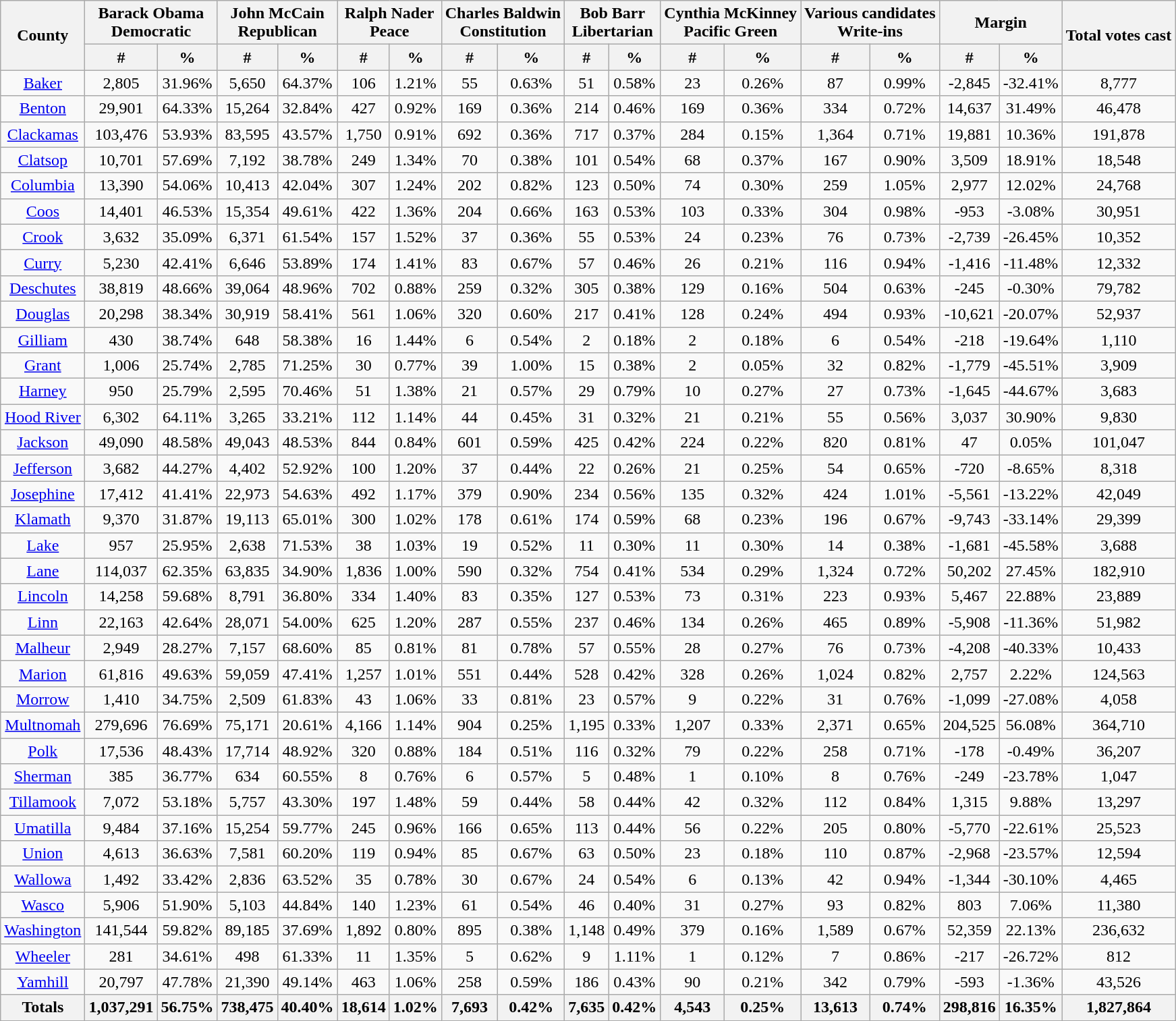<table class="wikitable sortable" style="text-align:center">
<tr>
<th rowspan="2">County</th>
<th colspan="2">Barack Obama<br>Democratic</th>
<th colspan="2">John McCain<br>Republican</th>
<th colspan="2">Ralph Nader<br>Peace</th>
<th colspan="2">Charles Baldwin<br>Constitution</th>
<th colspan="2">Bob Barr<br>Libertarian</th>
<th colspan="2">Cynthia McKinney<br>Pacific Green</th>
<th colspan="2">Various candidates<br>Write-ins</th>
<th colspan="2">Margin</th>
<th rowspan="2">Total votes cast</th>
</tr>
<tr>
<th style="text-align:center;" data-sort-type="number">#</th>
<th style="text-align:center;" data-sort-type="number">%</th>
<th style="text-align:center;" data-sort-type="number">#</th>
<th style="text-align:center;" data-sort-type="number">%</th>
<th style="text-align:center;" data-sort-type="number">#</th>
<th style="text-align:center;" data-sort-type="number">%</th>
<th style="text-align:center;" data-sort-type="number">#</th>
<th style="text-align:center;" data-sort-type="number">%</th>
<th style="text-align:center;" data-sort-type="number">#</th>
<th style="text-align:center;" data-sort-type="number">%</th>
<th style="text-align:center;" data-sort-type="number">#</th>
<th style="text-align:center;" data-sort-type="number">%</th>
<th style="text-align:center;" data-sort-type="number">#</th>
<th style="text-align:center;" data-sort-type="number">%</th>
<th style="text-align:center;" data-sort-type="number">#</th>
<th style="text-align:center;" data-sort-type="number">%</th>
</tr>
<tr style="text-align:center;">
<td><a href='#'>Baker</a></td>
<td>2,805</td>
<td>31.96%</td>
<td>5,650</td>
<td>64.37%</td>
<td>106</td>
<td>1.21%</td>
<td>55</td>
<td>0.63%</td>
<td>51</td>
<td>0.58%</td>
<td>23</td>
<td>0.26%</td>
<td>87</td>
<td>0.99%</td>
<td>-2,845</td>
<td>-32.41%</td>
<td>8,777</td>
</tr>
<tr style="text-align:center;">
<td><a href='#'>Benton</a></td>
<td>29,901</td>
<td>64.33%</td>
<td>15,264</td>
<td>32.84%</td>
<td>427</td>
<td>0.92%</td>
<td>169</td>
<td>0.36%</td>
<td>214</td>
<td>0.46%</td>
<td>169</td>
<td>0.36%</td>
<td>334</td>
<td>0.72%</td>
<td>14,637</td>
<td>31.49%</td>
<td>46,478</td>
</tr>
<tr style="text-align:center;">
<td><a href='#'>Clackamas</a></td>
<td>103,476</td>
<td>53.93%</td>
<td>83,595</td>
<td>43.57%</td>
<td>1,750</td>
<td>0.91%</td>
<td>692</td>
<td>0.36%</td>
<td>717</td>
<td>0.37%</td>
<td>284</td>
<td>0.15%</td>
<td>1,364</td>
<td>0.71%</td>
<td>19,881</td>
<td>10.36%</td>
<td>191,878</td>
</tr>
<tr style="text-align:center;">
<td><a href='#'>Clatsop</a></td>
<td>10,701</td>
<td>57.69%</td>
<td>7,192</td>
<td>38.78%</td>
<td>249</td>
<td>1.34%</td>
<td>70</td>
<td>0.38%</td>
<td>101</td>
<td>0.54%</td>
<td>68</td>
<td>0.37%</td>
<td>167</td>
<td>0.90%</td>
<td>3,509</td>
<td>18.91%</td>
<td>18,548</td>
</tr>
<tr style="text-align:center;">
<td><a href='#'>Columbia</a></td>
<td>13,390</td>
<td>54.06%</td>
<td>10,413</td>
<td>42.04%</td>
<td>307</td>
<td>1.24%</td>
<td>202</td>
<td>0.82%</td>
<td>123</td>
<td>0.50%</td>
<td>74</td>
<td>0.30%</td>
<td>259</td>
<td>1.05%</td>
<td>2,977</td>
<td>12.02%</td>
<td>24,768</td>
</tr>
<tr style="text-align:center;">
<td><a href='#'>Coos</a></td>
<td>14,401</td>
<td>46.53%</td>
<td>15,354</td>
<td>49.61%</td>
<td>422</td>
<td>1.36%</td>
<td>204</td>
<td>0.66%</td>
<td>163</td>
<td>0.53%</td>
<td>103</td>
<td>0.33%</td>
<td>304</td>
<td>0.98%</td>
<td>-953</td>
<td>-3.08%</td>
<td>30,951</td>
</tr>
<tr style="text-align:center;">
<td><a href='#'>Crook</a></td>
<td>3,632</td>
<td>35.09%</td>
<td>6,371</td>
<td>61.54%</td>
<td>157</td>
<td>1.52%</td>
<td>37</td>
<td>0.36%</td>
<td>55</td>
<td>0.53%</td>
<td>24</td>
<td>0.23%</td>
<td>76</td>
<td>0.73%</td>
<td>-2,739</td>
<td>-26.45%</td>
<td>10,352</td>
</tr>
<tr style="text-align:center;">
<td><a href='#'>Curry</a></td>
<td>5,230</td>
<td>42.41%</td>
<td>6,646</td>
<td>53.89%</td>
<td>174</td>
<td>1.41%</td>
<td>83</td>
<td>0.67%</td>
<td>57</td>
<td>0.46%</td>
<td>26</td>
<td>0.21%</td>
<td>116</td>
<td>0.94%</td>
<td>-1,416</td>
<td>-11.48%</td>
<td>12,332</td>
</tr>
<tr style="text-align:center;">
<td><a href='#'>Deschutes</a></td>
<td>38,819</td>
<td>48.66%</td>
<td>39,064</td>
<td>48.96%</td>
<td>702</td>
<td>0.88%</td>
<td>259</td>
<td>0.32%</td>
<td>305</td>
<td>0.38%</td>
<td>129</td>
<td>0.16%</td>
<td>504</td>
<td>0.63%</td>
<td>-245</td>
<td>-0.30%</td>
<td>79,782</td>
</tr>
<tr style="text-align:center;">
<td><a href='#'>Douglas</a></td>
<td>20,298</td>
<td>38.34%</td>
<td>30,919</td>
<td>58.41%</td>
<td>561</td>
<td>1.06%</td>
<td>320</td>
<td>0.60%</td>
<td>217</td>
<td>0.41%</td>
<td>128</td>
<td>0.24%</td>
<td>494</td>
<td>0.93%</td>
<td>-10,621</td>
<td>-20.07%</td>
<td>52,937</td>
</tr>
<tr style="text-align:center;">
<td><a href='#'>Gilliam</a></td>
<td>430</td>
<td>38.74%</td>
<td>648</td>
<td>58.38%</td>
<td>16</td>
<td>1.44%</td>
<td>6</td>
<td>0.54%</td>
<td>2</td>
<td>0.18%</td>
<td>2</td>
<td>0.18%</td>
<td>6</td>
<td>0.54%</td>
<td>-218</td>
<td>-19.64%</td>
<td>1,110</td>
</tr>
<tr style="text-align:center;">
<td><a href='#'>Grant</a></td>
<td>1,006</td>
<td>25.74%</td>
<td>2,785</td>
<td>71.25%</td>
<td>30</td>
<td>0.77%</td>
<td>39</td>
<td>1.00%</td>
<td>15</td>
<td>0.38%</td>
<td>2</td>
<td>0.05%</td>
<td>32</td>
<td>0.82%</td>
<td>-1,779</td>
<td>-45.51%</td>
<td>3,909</td>
</tr>
<tr style="text-align:center;">
<td><a href='#'>Harney</a></td>
<td>950</td>
<td>25.79%</td>
<td>2,595</td>
<td>70.46%</td>
<td>51</td>
<td>1.38%</td>
<td>21</td>
<td>0.57%</td>
<td>29</td>
<td>0.79%</td>
<td>10</td>
<td>0.27%</td>
<td>27</td>
<td>0.73%</td>
<td>-1,645</td>
<td>-44.67%</td>
<td>3,683</td>
</tr>
<tr style="text-align:center;">
<td><a href='#'>Hood River</a></td>
<td>6,302</td>
<td>64.11%</td>
<td>3,265</td>
<td>33.21%</td>
<td>112</td>
<td>1.14%</td>
<td>44</td>
<td>0.45%</td>
<td>31</td>
<td>0.32%</td>
<td>21</td>
<td>0.21%</td>
<td>55</td>
<td>0.56%</td>
<td>3,037</td>
<td>30.90%</td>
<td>9,830</td>
</tr>
<tr style="text-align:center;">
<td><a href='#'>Jackson</a></td>
<td>49,090</td>
<td>48.58%</td>
<td>49,043</td>
<td>48.53%</td>
<td>844</td>
<td>0.84%</td>
<td>601</td>
<td>0.59%</td>
<td>425</td>
<td>0.42%</td>
<td>224</td>
<td>0.22%</td>
<td>820</td>
<td>0.81%</td>
<td>47</td>
<td>0.05%</td>
<td>101,047</td>
</tr>
<tr style="text-align:center;">
<td><a href='#'>Jefferson</a></td>
<td>3,682</td>
<td>44.27%</td>
<td>4,402</td>
<td>52.92%</td>
<td>100</td>
<td>1.20%</td>
<td>37</td>
<td>0.44%</td>
<td>22</td>
<td>0.26%</td>
<td>21</td>
<td>0.25%</td>
<td>54</td>
<td>0.65%</td>
<td>-720</td>
<td>-8.65%</td>
<td>8,318</td>
</tr>
<tr style="text-align:center;">
<td><a href='#'>Josephine</a></td>
<td>17,412</td>
<td>41.41%</td>
<td>22,973</td>
<td>54.63%</td>
<td>492</td>
<td>1.17%</td>
<td>379</td>
<td>0.90%</td>
<td>234</td>
<td>0.56%</td>
<td>135</td>
<td>0.32%</td>
<td>424</td>
<td>1.01%</td>
<td>-5,561</td>
<td>-13.22%</td>
<td>42,049</td>
</tr>
<tr style="text-align:center;">
<td><a href='#'>Klamath</a></td>
<td>9,370</td>
<td>31.87%</td>
<td>19,113</td>
<td>65.01%</td>
<td>300</td>
<td>1.02%</td>
<td>178</td>
<td>0.61%</td>
<td>174</td>
<td>0.59%</td>
<td>68</td>
<td>0.23%</td>
<td>196</td>
<td>0.67%</td>
<td>-9,743</td>
<td>-33.14%</td>
<td>29,399</td>
</tr>
<tr style="text-align:center;">
<td><a href='#'>Lake</a></td>
<td>957</td>
<td>25.95%</td>
<td>2,638</td>
<td>71.53%</td>
<td>38</td>
<td>1.03%</td>
<td>19</td>
<td>0.52%</td>
<td>11</td>
<td>0.30%</td>
<td>11</td>
<td>0.30%</td>
<td>14</td>
<td>0.38%</td>
<td>-1,681</td>
<td>-45.58%</td>
<td>3,688</td>
</tr>
<tr style="text-align:center;">
<td><a href='#'>Lane</a></td>
<td>114,037</td>
<td>62.35%</td>
<td>63,835</td>
<td>34.90%</td>
<td>1,836</td>
<td>1.00%</td>
<td>590</td>
<td>0.32%</td>
<td>754</td>
<td>0.41%</td>
<td>534</td>
<td>0.29%</td>
<td>1,324</td>
<td>0.72%</td>
<td>50,202</td>
<td>27.45%</td>
<td>182,910</td>
</tr>
<tr style="text-align:center;">
<td><a href='#'>Lincoln</a></td>
<td>14,258</td>
<td>59.68%</td>
<td>8,791</td>
<td>36.80%</td>
<td>334</td>
<td>1.40%</td>
<td>83</td>
<td>0.35%</td>
<td>127</td>
<td>0.53%</td>
<td>73</td>
<td>0.31%</td>
<td>223</td>
<td>0.93%</td>
<td>5,467</td>
<td>22.88%</td>
<td>23,889</td>
</tr>
<tr style="text-align:center;">
<td><a href='#'>Linn</a></td>
<td>22,163</td>
<td>42.64%</td>
<td>28,071</td>
<td>54.00%</td>
<td>625</td>
<td>1.20%</td>
<td>287</td>
<td>0.55%</td>
<td>237</td>
<td>0.46%</td>
<td>134</td>
<td>0.26%</td>
<td>465</td>
<td>0.89%</td>
<td>-5,908</td>
<td>-11.36%</td>
<td>51,982</td>
</tr>
<tr style="text-align:center;">
<td><a href='#'>Malheur</a></td>
<td>2,949</td>
<td>28.27%</td>
<td>7,157</td>
<td>68.60%</td>
<td>85</td>
<td>0.81%</td>
<td>81</td>
<td>0.78%</td>
<td>57</td>
<td>0.55%</td>
<td>28</td>
<td>0.27%</td>
<td>76</td>
<td>0.73%</td>
<td>-4,208</td>
<td>-40.33%</td>
<td>10,433</td>
</tr>
<tr style="text-align:center;">
<td><a href='#'>Marion</a></td>
<td>61,816</td>
<td>49.63%</td>
<td>59,059</td>
<td>47.41%</td>
<td>1,257</td>
<td>1.01%</td>
<td>551</td>
<td>0.44%</td>
<td>528</td>
<td>0.42%</td>
<td>328</td>
<td>0.26%</td>
<td>1,024</td>
<td>0.82%</td>
<td>2,757</td>
<td>2.22%</td>
<td>124,563</td>
</tr>
<tr style="text-align:center;">
<td><a href='#'>Morrow</a></td>
<td>1,410</td>
<td>34.75%</td>
<td>2,509</td>
<td>61.83%</td>
<td>43</td>
<td>1.06%</td>
<td>33</td>
<td>0.81%</td>
<td>23</td>
<td>0.57%</td>
<td>9</td>
<td>0.22%</td>
<td>31</td>
<td>0.76%</td>
<td>-1,099</td>
<td>-27.08%</td>
<td>4,058</td>
</tr>
<tr style="text-align:center;">
<td><a href='#'>Multnomah</a></td>
<td>279,696</td>
<td>76.69%</td>
<td>75,171</td>
<td>20.61%</td>
<td>4,166</td>
<td>1.14%</td>
<td>904</td>
<td>0.25%</td>
<td>1,195</td>
<td>0.33%</td>
<td>1,207</td>
<td>0.33%</td>
<td>2,371</td>
<td>0.65%</td>
<td>204,525</td>
<td>56.08%</td>
<td>364,710</td>
</tr>
<tr style="text-align:center;">
<td><a href='#'>Polk</a></td>
<td>17,536</td>
<td>48.43%</td>
<td>17,714</td>
<td>48.92%</td>
<td>320</td>
<td>0.88%</td>
<td>184</td>
<td>0.51%</td>
<td>116</td>
<td>0.32%</td>
<td>79</td>
<td>0.22%</td>
<td>258</td>
<td>0.71%</td>
<td>-178</td>
<td>-0.49%</td>
<td>36,207</td>
</tr>
<tr style="text-align:center;">
<td><a href='#'>Sherman</a></td>
<td>385</td>
<td>36.77%</td>
<td>634</td>
<td>60.55%</td>
<td>8</td>
<td>0.76%</td>
<td>6</td>
<td>0.57%</td>
<td>5</td>
<td>0.48%</td>
<td>1</td>
<td>0.10%</td>
<td>8</td>
<td>0.76%</td>
<td>-249</td>
<td>-23.78%</td>
<td>1,047</td>
</tr>
<tr style="text-align:center;">
<td><a href='#'>Tillamook</a></td>
<td>7,072</td>
<td>53.18%</td>
<td>5,757</td>
<td>43.30%</td>
<td>197</td>
<td>1.48%</td>
<td>59</td>
<td>0.44%</td>
<td>58</td>
<td>0.44%</td>
<td>42</td>
<td>0.32%</td>
<td>112</td>
<td>0.84%</td>
<td>1,315</td>
<td>9.88%</td>
<td>13,297</td>
</tr>
<tr style="text-align:center;">
<td><a href='#'>Umatilla</a></td>
<td>9,484</td>
<td>37.16%</td>
<td>15,254</td>
<td>59.77%</td>
<td>245</td>
<td>0.96%</td>
<td>166</td>
<td>0.65%</td>
<td>113</td>
<td>0.44%</td>
<td>56</td>
<td>0.22%</td>
<td>205</td>
<td>0.80%</td>
<td>-5,770</td>
<td>-22.61%</td>
<td>25,523</td>
</tr>
<tr style="text-align:center;">
<td><a href='#'>Union</a></td>
<td>4,613</td>
<td>36.63%</td>
<td>7,581</td>
<td>60.20%</td>
<td>119</td>
<td>0.94%</td>
<td>85</td>
<td>0.67%</td>
<td>63</td>
<td>0.50%</td>
<td>23</td>
<td>0.18%</td>
<td>110</td>
<td>0.87%</td>
<td>-2,968</td>
<td>-23.57%</td>
<td>12,594</td>
</tr>
<tr style="text-align:center;">
<td><a href='#'>Wallowa</a></td>
<td>1,492</td>
<td>33.42%</td>
<td>2,836</td>
<td>63.52%</td>
<td>35</td>
<td>0.78%</td>
<td>30</td>
<td>0.67%</td>
<td>24</td>
<td>0.54%</td>
<td>6</td>
<td>0.13%</td>
<td>42</td>
<td>0.94%</td>
<td>-1,344</td>
<td>-30.10%</td>
<td>4,465</td>
</tr>
<tr style="text-align:center;">
<td><a href='#'>Wasco</a></td>
<td>5,906</td>
<td>51.90%</td>
<td>5,103</td>
<td>44.84%</td>
<td>140</td>
<td>1.23%</td>
<td>61</td>
<td>0.54%</td>
<td>46</td>
<td>0.40%</td>
<td>31</td>
<td>0.27%</td>
<td>93</td>
<td>0.82%</td>
<td>803</td>
<td>7.06%</td>
<td>11,380</td>
</tr>
<tr style="text-align:center;">
<td><a href='#'>Washington</a></td>
<td>141,544</td>
<td>59.82%</td>
<td>89,185</td>
<td>37.69%</td>
<td>1,892</td>
<td>0.80%</td>
<td>895</td>
<td>0.38%</td>
<td>1,148</td>
<td>0.49%</td>
<td>379</td>
<td>0.16%</td>
<td>1,589</td>
<td>0.67%</td>
<td>52,359</td>
<td>22.13%</td>
<td>236,632</td>
</tr>
<tr style="text-align:center;">
<td><a href='#'>Wheeler</a></td>
<td>281</td>
<td>34.61%</td>
<td>498</td>
<td>61.33%</td>
<td>11</td>
<td>1.35%</td>
<td>5</td>
<td>0.62%</td>
<td>9</td>
<td>1.11%</td>
<td>1</td>
<td>0.12%</td>
<td>7</td>
<td>0.86%</td>
<td>-217</td>
<td>-26.72%</td>
<td>812</td>
</tr>
<tr style="text-align:center;">
<td><a href='#'>Yamhill</a></td>
<td>20,797</td>
<td>47.78%</td>
<td>21,390</td>
<td>49.14%</td>
<td>463</td>
<td>1.06%</td>
<td>258</td>
<td>0.59%</td>
<td>186</td>
<td>0.43%</td>
<td>90</td>
<td>0.21%</td>
<td>342</td>
<td>0.79%</td>
<td>-593</td>
<td>-1.36%</td>
<td>43,526</td>
</tr>
<tr style="text-align:center;">
<th>Totals</th>
<th>1,037,291</th>
<th>56.75%</th>
<th>738,475</th>
<th>40.40%</th>
<th>18,614</th>
<th>1.02%</th>
<th>7,693</th>
<th>0.42%</th>
<th>7,635</th>
<th>0.42%</th>
<th>4,543</th>
<th>0.25%</th>
<th>13,613</th>
<th>0.74%</th>
<th>298,816</th>
<th>16.35%</th>
<th>1,827,864</th>
</tr>
</table>
